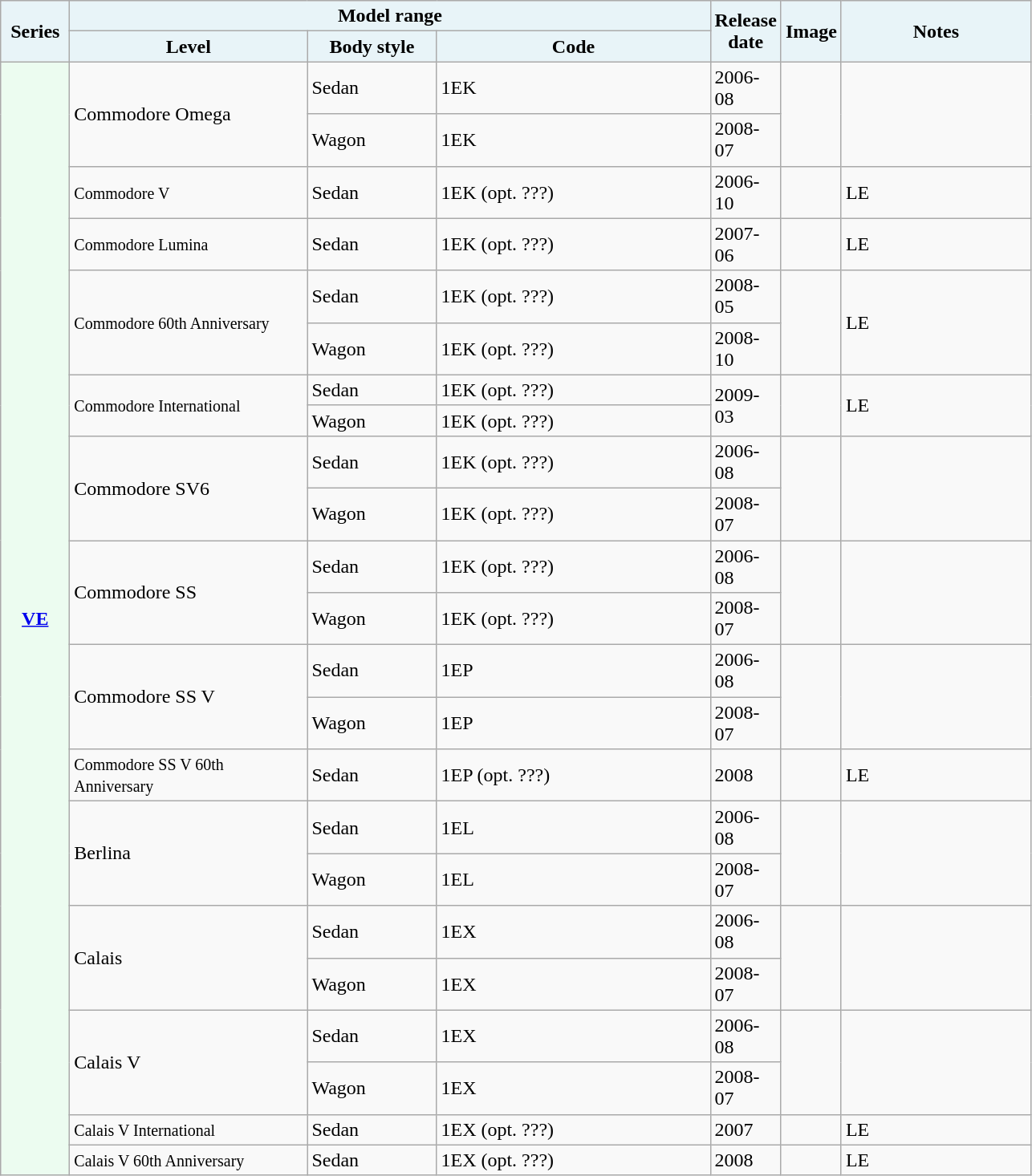<table class = "wikitable">
<tr>
<th width="50" rowspan = "2" style="background:#e8f4f8;">Series</th>
<th colspan = "3" style="background:#e8f4f8;">Model range</th>
<th width="30" rowspan = "2" style="background:#e8f4f8;">Release date</th>
<th width="30" rowspan = "2" style="background:#e8f4f8;">Image</th>
<th width="150" rowspan = "2" style="background:#e8f4f8;">Notes</th>
</tr>
<tr>
<th width="190" style="background:#e8f4f8;">Level</th>
<th width="100" style="background:#e8f4f8;">Body style</th>
<th width="220" style="background:#e8f4f8;">Code</th>
</tr>
<tr>
<td align = "center" rowspan = "23" style="background:#ecfcf0;"><strong><a href='#'>VE</a></strong></td>
<td rowspan = "2">Commodore Omega</td>
<td>Sedan</td>
<td>1EK</td>
<td>2006-08</td>
<td rowspan = "2"></td>
<td rowspan = "2"></td>
</tr>
<tr>
<td>Wagon</td>
<td>1EK</td>
<td>2008-07</td>
</tr>
<tr>
<td><small>Commodore V</small></td>
<td>Sedan</td>
<td>1EK (opt. ???)</td>
<td>2006-10</td>
<td></td>
<td>LE</td>
</tr>
<tr>
<td><small>Commodore Lumina</small></td>
<td>Sedan</td>
<td>1EK (opt. ???)</td>
<td>2007-06</td>
<td></td>
<td>LE</td>
</tr>
<tr>
<td rowspan = "2"><small>Commodore 60th Anniversary</small></td>
<td>Sedan</td>
<td>1EK (opt. ???)</td>
<td>2008-05</td>
<td rowspan = "2"></td>
<td rowspan = "2">LE</td>
</tr>
<tr>
<td>Wagon</td>
<td>1EK (opt. ???)</td>
<td>2008-10</td>
</tr>
<tr>
<td rowspan = "2"><small>Commodore International</small></td>
<td>Sedan</td>
<td>1EK (opt. ???)</td>
<td rowspan = "2">2009-03</td>
<td rowspan = "2"></td>
<td rowspan = "2">LE</td>
</tr>
<tr>
<td>Wagon</td>
<td>1EK (opt. ???)</td>
</tr>
<tr>
<td rowspan = "2">Commodore SV6</td>
<td>Sedan</td>
<td>1EK (opt. ???)</td>
<td>2006-08</td>
<td rowspan = "2"></td>
<td rowspan = "2"></td>
</tr>
<tr>
<td>Wagon</td>
<td>1EK (opt. ???)</td>
<td>2008-07</td>
</tr>
<tr>
<td rowspan = "2">Commodore SS</td>
<td>Sedan</td>
<td>1EK (opt. ???)</td>
<td>2006-08</td>
<td rowspan = "2"></td>
<td rowspan = "2"></td>
</tr>
<tr>
<td>Wagon</td>
<td>1EK (opt. ???)</td>
<td>2008-07</td>
</tr>
<tr>
<td rowspan = "2">Commodore SS V</td>
<td>Sedan</td>
<td>1EP</td>
<td>2006-08</td>
<td rowspan = "2"></td>
<td rowspan = "2"></td>
</tr>
<tr>
<td>Wagon</td>
<td>1EP</td>
<td>2008-07</td>
</tr>
<tr>
<td><small>Commodore SS V 60th Anniversary</small></td>
<td>Sedan</td>
<td>1EP (opt. ???)</td>
<td>2008</td>
<td></td>
<td>LE</td>
</tr>
<tr>
<td rowspan = "2">Berlina</td>
<td>Sedan</td>
<td>1EL</td>
<td>2006-08</td>
<td rowspan = "2"></td>
<td rowspan = "2"></td>
</tr>
<tr>
<td>Wagon</td>
<td>1EL</td>
<td>2008-07</td>
</tr>
<tr>
<td rowspan = "2">Calais</td>
<td>Sedan</td>
<td>1EX</td>
<td>2006-08</td>
<td rowspan = "2"></td>
<td rowspan = "2"></td>
</tr>
<tr>
<td>Wagon</td>
<td>1EX</td>
<td>2008-07</td>
</tr>
<tr>
<td rowspan = "2">Calais V</td>
<td>Sedan</td>
<td>1EX</td>
<td>2006-08</td>
<td rowspan = "2"></td>
<td rowspan = "2"></td>
</tr>
<tr>
<td>Wagon</td>
<td>1EX</td>
<td>2008-07</td>
</tr>
<tr>
<td><small>Calais V International</small></td>
<td>Sedan</td>
<td>1EX (opt. ???)</td>
<td>2007</td>
<td></td>
<td>LE</td>
</tr>
<tr>
<td><small>Calais V 60th Anniversary</small></td>
<td>Sedan</td>
<td>1EX (opt. ???)</td>
<td>2008</td>
<td></td>
<td>LE</td>
</tr>
</table>
